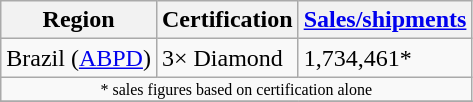<table class="wikitable sortable">
<tr>
<th bgcolor="#ebf5ff">Region</th>
<th bgcolor="#ebf5ff">Certification</th>
<th bgcolor="#ebf5ff"><a href='#'>Sales/shipments</a></th>
</tr>
<tr>
<td>Brazil (<a href='#'>ABPD</a>)</td>
<td>3× Diamond</td>
<td>1,734,461*</td>
</tr>
<tr>
<td align="center" colspan="16" style="font-size: 8pt">* sales figures based on certification alone</td>
</tr>
<tr>
</tr>
</table>
